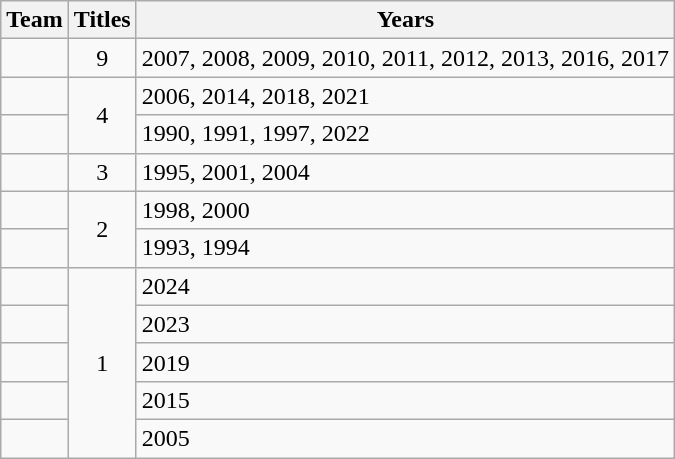<table class="wikitable sortable" style="text-align:center">
<tr>
<th>Team</th>
<th>Titles</th>
<th>Years</th>
</tr>
<tr>
<td style=><strong></strong></td>
<td>9</td>
<td align=left>2007, 2008, 2009, 2010, 2011, 2012, 2013, 2016, 2017</td>
</tr>
<tr>
<td style=><strong></strong></td>
<td rowspan=2>4</td>
<td align=left>2006, 2014, 2018, 2021</td>
</tr>
<tr>
<td style=><strong></strong></td>
<td align=left>1990, 1991, 1997, 2022</td>
</tr>
<tr>
<td style=><strong></strong></td>
<td>3</td>
<td align="left">1995, 2001, 2004</td>
</tr>
<tr>
<td style=><strong></strong></td>
<td rowspan=2>2</td>
<td align=left>1998, 2000</td>
</tr>
<tr>
<td style=><strong></strong></td>
<td align=left>1993, 1994</td>
</tr>
<tr>
<td style=><strong></strong></td>
<td rowspan=5>1</td>
<td align=left>2024</td>
</tr>
<tr>
<td style=><strong></strong></td>
<td align=left>2023</td>
</tr>
<tr>
<td style=><strong></strong></td>
<td align=left>2019</td>
</tr>
<tr>
<td style=><strong></strong></td>
<td align=left>2015</td>
</tr>
<tr>
<td style=><strong></strong></td>
<td align=left>2005</td>
</tr>
</table>
